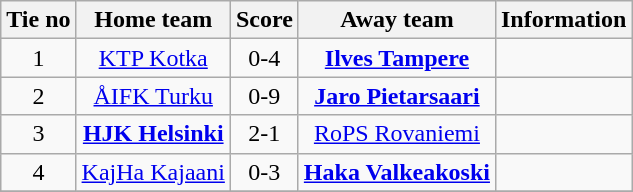<table class="wikitable" style="text-align:center">
<tr>
<th style= width="40px">Tie no</th>
<th style= width="150px">Home team</th>
<th style= width="60px">Score</th>
<th style= width="150px">Away team</th>
<th style= width="30px">Information</th>
</tr>
<tr>
<td>1</td>
<td><a href='#'>KTP Kotka</a></td>
<td>0-4</td>
<td><strong><a href='#'>Ilves Tampere</a></strong></td>
<td></td>
</tr>
<tr>
<td>2</td>
<td><a href='#'>ÅIFK Turku</a></td>
<td>0-9</td>
<td><strong><a href='#'>Jaro Pietarsaari</a></strong></td>
<td></td>
</tr>
<tr>
<td>3</td>
<td><strong><a href='#'>HJK Helsinki</a></strong></td>
<td>2-1</td>
<td><a href='#'>RoPS Rovaniemi</a></td>
<td></td>
</tr>
<tr>
<td>4</td>
<td><a href='#'>KajHa Kajaani</a></td>
<td>0-3</td>
<td><strong><a href='#'>Haka Valkeakoski</a></strong></td>
<td></td>
</tr>
<tr>
</tr>
</table>
